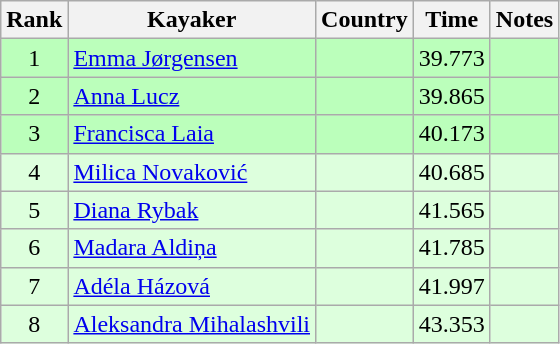<table class="wikitable" style="text-align:center">
<tr>
<th>Rank</th>
<th>Kayaker</th>
<th>Country</th>
<th>Time</th>
<th>Notes</th>
</tr>
<tr bgcolor=bbffbb>
<td>1</td>
<td align=left><a href='#'>Emma Jørgensen</a></td>
<td align=left></td>
<td>39.773</td>
<td></td>
</tr>
<tr bgcolor=bbffbb>
<td>2</td>
<td align=left><a href='#'>Anna Lucz</a></td>
<td align=left></td>
<td>39.865</td>
<td></td>
</tr>
<tr bgcolor=bbffbb>
<td>3</td>
<td align=left><a href='#'>Francisca Laia</a></td>
<td align=left></td>
<td>40.173</td>
<td></td>
</tr>
<tr bgcolor=ddffdd>
<td>4</td>
<td align=left><a href='#'>Milica Novaković</a></td>
<td align=left></td>
<td>40.685</td>
<td></td>
</tr>
<tr bgcolor=ddffdd>
<td>5</td>
<td align=left><a href='#'>Diana Rybak</a></td>
<td align=left></td>
<td>41.565</td>
<td></td>
</tr>
<tr bgcolor=ddffdd>
<td>6</td>
<td align=left><a href='#'>Madara Aldiņa</a></td>
<td align=left></td>
<td>41.785</td>
<td></td>
</tr>
<tr bgcolor=ddffdd>
<td>7</td>
<td align=left><a href='#'>Adéla Házová</a></td>
<td align=left></td>
<td>41.997</td>
<td></td>
</tr>
<tr bgcolor=ddffdd>
<td>8</td>
<td align=left><a href='#'>Aleksandra Mihalashvili</a></td>
<td align=left></td>
<td>43.353</td>
<td></td>
</tr>
</table>
